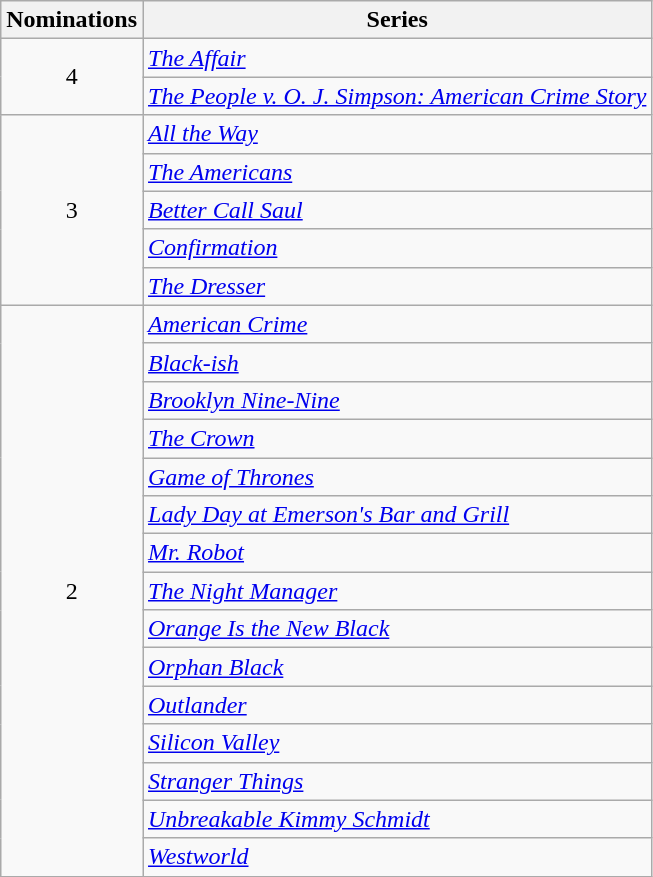<table class="wikitable">
<tr>
<th>Nominations</th>
<th>Series</th>
</tr>
<tr>
<td rowspan="2" align="center">4</td>
<td><em><a href='#'>The Affair</a></em></td>
</tr>
<tr>
<td><em><a href='#'>The People v. O. J. Simpson: American Crime Story</a></em></td>
</tr>
<tr>
<td rowspan="5" align="center">3</td>
<td><em><a href='#'>All the Way</a></em></td>
</tr>
<tr>
<td><em><a href='#'>The Americans</a></em></td>
</tr>
<tr>
<td><em><a href='#'>Better Call Saul</a></em></td>
</tr>
<tr>
<td><em><a href='#'>Confirmation</a></em></td>
</tr>
<tr>
<td><em><a href='#'>The Dresser</a></em></td>
</tr>
<tr>
<td rowspan="15" align="center">2</td>
<td><em><a href='#'>American Crime</a></em></td>
</tr>
<tr>
<td><em><a href='#'>Black-ish</a></em></td>
</tr>
<tr>
<td><em><a href='#'>Brooklyn Nine-Nine</a></em></td>
</tr>
<tr>
<td><em><a href='#'>The Crown</a></em></td>
</tr>
<tr>
<td><em><a href='#'>Game of Thrones</a></em></td>
</tr>
<tr>
<td><em><a href='#'>Lady Day at Emerson's Bar and Grill</a></em></td>
</tr>
<tr>
<td><em><a href='#'>Mr. Robot</a></em></td>
</tr>
<tr>
<td><em><a href='#'>The Night Manager</a></em></td>
</tr>
<tr>
<td><em><a href='#'>Orange Is the New Black</a></em></td>
</tr>
<tr>
<td><em><a href='#'>Orphan Black</a></em></td>
</tr>
<tr>
<td><em><a href='#'>Outlander</a></em></td>
</tr>
<tr>
<td><em><a href='#'>Silicon Valley</a></em></td>
</tr>
<tr>
<td><em><a href='#'>Stranger Things</a></em></td>
</tr>
<tr>
<td><em><a href='#'>Unbreakable Kimmy Schmidt</a></em></td>
</tr>
<tr>
<td><em><a href='#'>Westworld</a></em></td>
</tr>
</table>
